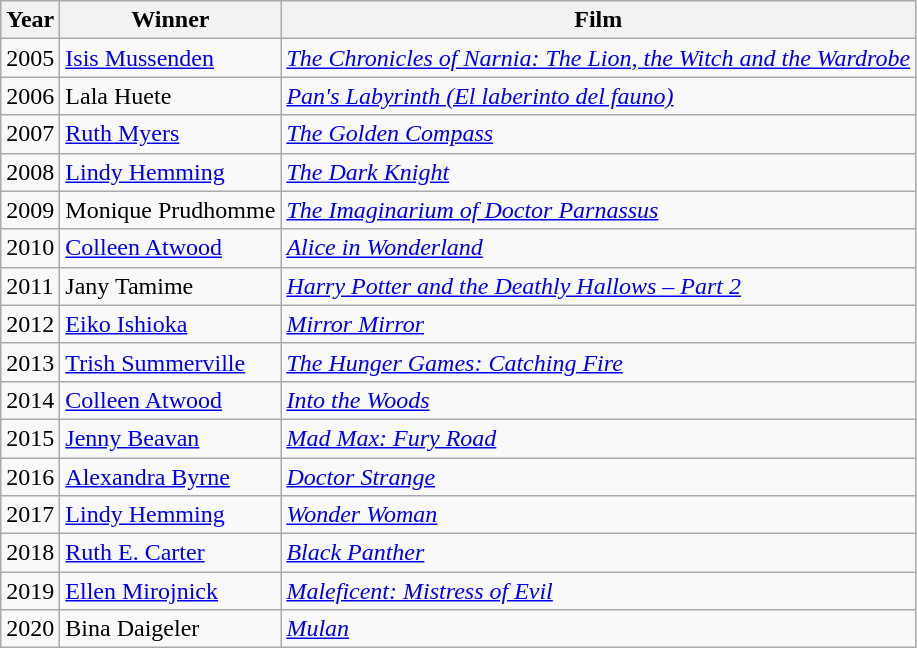<table class="wikitable">
<tr>
<th>Year</th>
<th>Winner</th>
<th>Film</th>
</tr>
<tr>
<td>2005</td>
<td><a href='#'>Isis Mussenden</a></td>
<td><em><a href='#'>The Chronicles of Narnia: The Lion, the Witch and the Wardrobe</a></em></td>
</tr>
<tr>
<td>2006</td>
<td>Lala Huete</td>
<td><em><a href='#'>Pan's Labyrinth (El laberinto del fauno)</a></em></td>
</tr>
<tr>
<td>2007</td>
<td><a href='#'>Ruth Myers</a></td>
<td><em><a href='#'>The Golden Compass</a></em></td>
</tr>
<tr>
<td>2008</td>
<td><a href='#'>Lindy Hemming</a></td>
<td><em><a href='#'>The Dark Knight</a></em></td>
</tr>
<tr>
<td>2009</td>
<td>Monique Prudhomme</td>
<td><em><a href='#'>The Imaginarium of Doctor Parnassus</a></em></td>
</tr>
<tr>
<td>2010</td>
<td><a href='#'>Colleen Atwood</a></td>
<td><em><a href='#'>Alice in Wonderland</a></em></td>
</tr>
<tr>
<td>2011</td>
<td>Jany Tamime</td>
<td><em><a href='#'>Harry Potter and the Deathly Hallows – Part 2</a></em></td>
</tr>
<tr>
<td>2012</td>
<td><a href='#'>Eiko Ishioka</a></td>
<td><em><a href='#'>Mirror Mirror</a></em></td>
</tr>
<tr>
<td>2013</td>
<td><a href='#'>Trish Summerville</a></td>
<td><em><a href='#'>The Hunger Games: Catching Fire</a></em></td>
</tr>
<tr>
<td>2014</td>
<td><a href='#'>Colleen Atwood</a></td>
<td><em><a href='#'>Into the Woods</a></em></td>
</tr>
<tr>
<td>2015</td>
<td><a href='#'>Jenny Beavan</a></td>
<td><em><a href='#'>Mad Max: Fury Road</a></em></td>
</tr>
<tr>
<td>2016</td>
<td><a href='#'>Alexandra Byrne</a></td>
<td><em><a href='#'>Doctor Strange</a></em></td>
</tr>
<tr>
<td>2017</td>
<td><a href='#'>Lindy Hemming</a></td>
<td><em><a href='#'>Wonder Woman</a></em></td>
</tr>
<tr>
<td>2018</td>
<td><a href='#'>Ruth E. Carter</a></td>
<td><em><a href='#'>Black Panther</a></em></td>
</tr>
<tr>
<td>2019</td>
<td><a href='#'>Ellen Mirojnick</a></td>
<td><em><a href='#'>Maleficent: Mistress of Evil</a></em></td>
</tr>
<tr>
<td>2020</td>
<td>Bina Daigeler</td>
<td><em><a href='#'>Mulan</a></em></td>
</tr>
</table>
